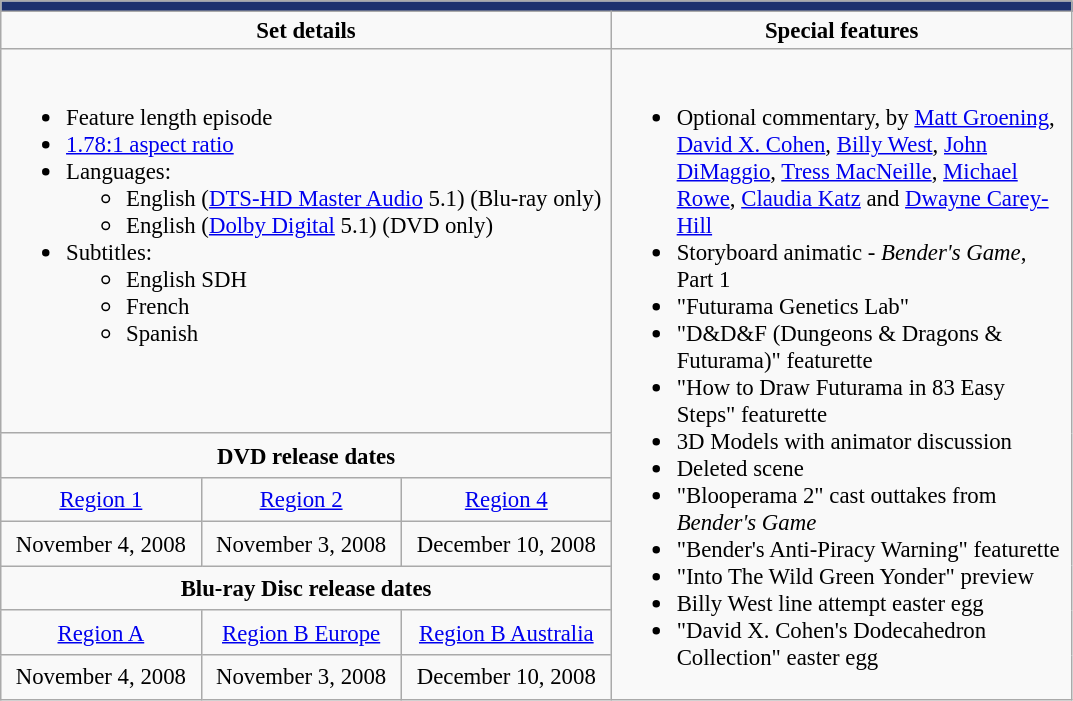<table class="wikitable" style="font-size: 95%;">
<tr>
<td colspan="5" style="background-color: #1d316e;"><strong><em></em></strong></td>
</tr>
<tr valign="top">
<td align="center" width="400" colspan="3"><strong>Set details</strong></td>
<td width="300" align="center"><strong>Special features</strong></td>
</tr>
<tr valign="top">
<td colspan="3" align="left" width="400"><br><ul><li>Feature length episode</li><li><a href='#'>1.78:1 aspect ratio</a></li><li>Languages:<ul><li>English (<a href='#'>DTS-HD Master Audio</a> 5.1) (Blu-ray only)</li><li>English (<a href='#'>Dolby Digital</a> 5.1) (DVD only)</li></ul></li><li>Subtitles:<ul><li>English SDH</li><li>French</li><li>Spanish</li></ul></li></ul></td>
<td rowspan="7" align="left" width="300"><br><ul><li>Optional commentary, by <a href='#'>Matt Groening</a>, <a href='#'>David X. Cohen</a>, <a href='#'>Billy West</a>, <a href='#'>John DiMaggio</a>, <a href='#'>Tress MacNeille</a>, <a href='#'>Michael Rowe</a>, <a href='#'>Claudia Katz</a> and <a href='#'>Dwayne Carey-Hill</a></li><li>Storyboard animatic - <em>Bender's Game</em>, Part 1</li><li>"Futurama Genetics Lab"</li><li>"D&D&F (Dungeons & Dragons & Futurama)" featurette</li><li>"How to Draw Futurama in 83 Easy Steps" featurette</li><li>3D Models with animator discussion</li><li>Deleted scene</li><li>"Blooperama 2" cast outtakes from <em>Bender's Game</em></li><li>"Bender's Anti-Piracy Warning" featurette</li><li>"Into The Wild Green Yonder" preview</li><li>Billy West line attempt easter egg</li><li>"David X. Cohen's Dodecahedron Collection" easter egg</li></ul></td>
</tr>
<tr>
<td colspan="3" align="center"><strong>DVD release dates</strong></td>
</tr>
<tr>
<td align="center"><a href='#'>Region 1</a></td>
<td align="center"><a href='#'>Region 2</a></td>
<td align="center"><a href='#'>Region 4</a></td>
</tr>
<tr>
<td align="center">November 4, 2008</td>
<td align="center">November 3, 2008</td>
<td align="center">December 10, 2008</td>
</tr>
<tr>
<td colspan="3" align="center"><strong>Blu-ray Disc release dates</strong></td>
</tr>
<tr>
<td align="center"><a href='#'>Region A</a></td>
<td align="center"><a href='#'>Region B Europe</a></td>
<td align="center"><a href='#'>Region B Australia</a></td>
</tr>
<tr>
<td align="center">November 4, 2008</td>
<td align="center">November 3, 2008</td>
<td align="center">December 10, 2008</td>
</tr>
</table>
